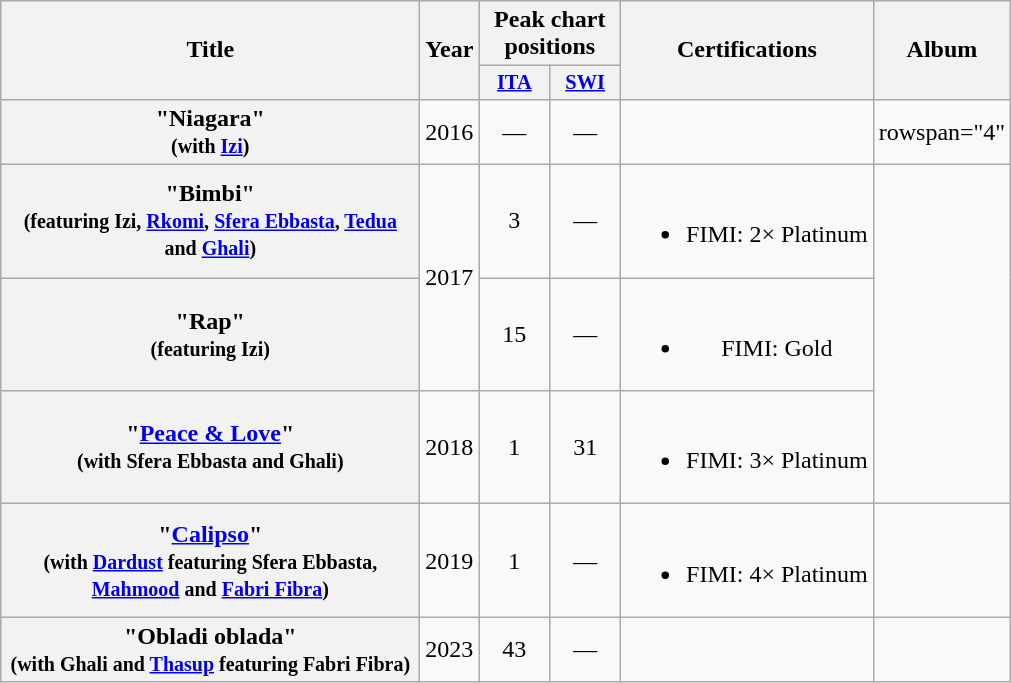<table class="wikitable plainrowheaders" style="text-align:center;">
<tr>
<th scope="col" rowspan="2" style="width:17em;">Title</th>
<th scope="col" rowspan="2" style="width:1em;">Year</th>
<th scope="col" colspan="2">Peak chart positions</th>
<th scope="col" rowspan="2">Certifications</th>
<th scope="col" rowspan="2">Album</th>
</tr>
<tr>
<th scope="col" style="width:3em;font-size:85%;"><a href='#'>ITA</a><br></th>
<th scope="col" style="width:3em;font-size:85%;"><a href='#'>SWI</a><br></th>
</tr>
<tr>
<th scope="row">"Niagara"<br><small>(with <a href='#'>Izi</a>)</small></th>
<td>2016</td>
<td>—</td>
<td>—</td>
<td></td>
<td>rowspan="4" </td>
</tr>
<tr>
<th scope="row">"Bimbi"<br><small>(featuring Izi, <a href='#'>Rkomi</a>, <a href='#'>Sfera Ebbasta</a>, <a href='#'>Tedua</a> and <a href='#'>Ghali</a>)</small></th>
<td rowspan="2">2017</td>
<td>3</td>
<td>—</td>
<td><br><ul><li>FIMI: 2× Platinum</li></ul></td>
</tr>
<tr>
<th scope="row">"Rap"<br><small>(featuring Izi)</small></th>
<td>15</td>
<td>—</td>
<td><br><ul><li>FIMI: Gold</li></ul></td>
</tr>
<tr>
<th scope="row">"<a href='#'>Peace & Love</a>"<br><small>(with Sfera Ebbasta and Ghali)</small></th>
<td>2018</td>
<td>1</td>
<td>31</td>
<td><br><ul><li>FIMI: 3× Platinum</li></ul></td>
</tr>
<tr>
<th scope="row">"<a href='#'>Calipso</a>"<br><small>(with <a href='#'>Dardust</a> featuring Sfera Ebbasta, <a href='#'>Mahmood</a> and <a href='#'>Fabri Fibra</a>)</small></th>
<td>2019</td>
<td>1</td>
<td>—</td>
<td><br><ul><li>FIMI: 4× Platinum</li></ul></td>
<td></td>
</tr>
<tr>
<th scope="row">"Obladi oblada"<br><small>(with Ghali and <a href='#'>Thasup</a> featuring Fabri Fibra)</small></th>
<td>2023</td>
<td>43<br></td>
<td>—</td>
<td></td>
<td></td>
</tr>
</table>
